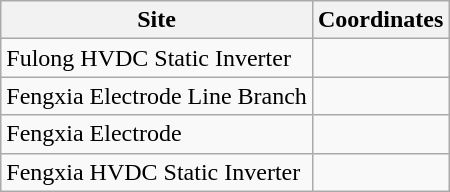<table class="wikitable sortable">
<tr>
<th>Site</th>
<th>Coordinates</th>
</tr>
<tr>
<td>Fulong HVDC Static Inverter</td>
<td></td>
</tr>
<tr>
<td>Fengxia Electrode Line Branch</td>
<td></td>
</tr>
<tr>
<td>Fengxia Electrode</td>
<td></td>
</tr>
<tr>
<td>Fengxia HVDC Static Inverter</td>
<td></td>
</tr>
</table>
